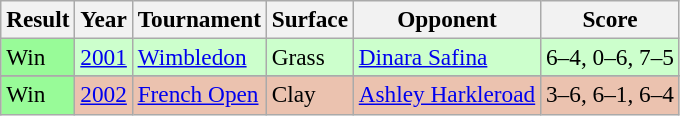<table class="sortable wikitable" style="font-size:97%;">
<tr>
<th>Result</th>
<th>Year</th>
<th>Tournament</th>
<th>Surface</th>
<th>Opponent</th>
<th>Score</th>
</tr>
<tr style="background:#CCFFCC;">
<td style="background:#98fb98;">Win</td>
<td><a href='#'>2001</a></td>
<td><a href='#'>Wimbledon</a></td>
<td>Grass</td>
<td> <a href='#'>Dinara Safina</a></td>
<td>6–4, 0–6, 7–5</td>
</tr>
<tr>
</tr>
<tr style="background:#ebc2af;">
<td style="background:#98fb98;">Win</td>
<td><a href='#'>2002</a></td>
<td><a href='#'>French Open</a></td>
<td>Clay</td>
<td> <a href='#'>Ashley Harkleroad</a></td>
<td>3–6, 6–1, 6–4</td>
</tr>
</table>
